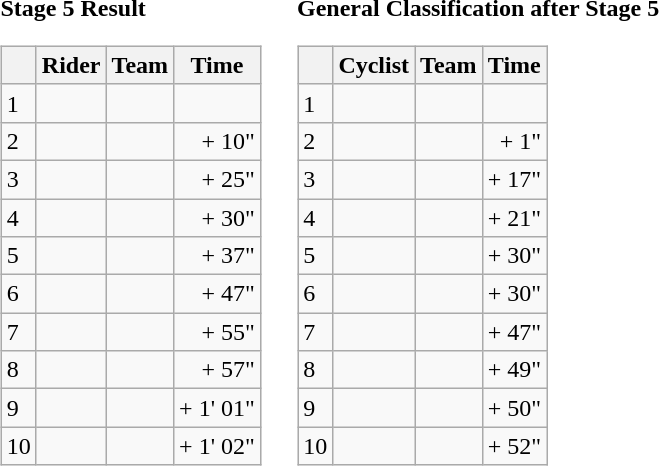<table>
<tr>
<td><strong>Stage 5 Result</strong><br><table class="wikitable">
<tr>
<th></th>
<th>Rider</th>
<th>Team</th>
<th>Time</th>
</tr>
<tr>
<td>1</td>
<td></td>
<td></td>
<td align="right"></td>
</tr>
<tr>
<td>2</td>
<td></td>
<td></td>
<td align="right">+ 10"</td>
</tr>
<tr>
<td>3</td>
<td></td>
<td></td>
<td align="right">+ 25"</td>
</tr>
<tr>
<td>4</td>
<td></td>
<td></td>
<td align="right">+ 30"</td>
</tr>
<tr>
<td>5</td>
<td></td>
<td></td>
<td align="right">+ 37"</td>
</tr>
<tr>
<td>6</td>
<td></td>
<td></td>
<td align="right">+ 47"</td>
</tr>
<tr>
<td>7</td>
<td></td>
<td></td>
<td align="right">+ 55"</td>
</tr>
<tr>
<td>8</td>
<td></td>
<td></td>
<td align="right">+ 57"</td>
</tr>
<tr>
<td>9</td>
<td></td>
<td></td>
<td align="right">+ 1' 01"</td>
</tr>
<tr>
<td>10</td>
<td></td>
<td></td>
<td align="right">+ 1' 02"</td>
</tr>
</table>
</td>
<td></td>
<td><strong>General Classification after Stage 5</strong><br><table class="wikitable">
<tr>
<th></th>
<th>Cyclist</th>
<th>Team</th>
<th>Time</th>
</tr>
<tr>
<td>1</td>
<td> </td>
<td></td>
<td align="right"></td>
</tr>
<tr>
<td>2</td>
<td></td>
<td></td>
<td align="right">+ 1"</td>
</tr>
<tr>
<td>3</td>
<td> </td>
<td></td>
<td align="right">+ 17"</td>
</tr>
<tr>
<td>4</td>
<td></td>
<td></td>
<td align="right">+ 21"</td>
</tr>
<tr>
<td>5</td>
<td></td>
<td></td>
<td align="right">+ 30"</td>
</tr>
<tr>
<td>6</td>
<td></td>
<td></td>
<td align="right">+ 30"</td>
</tr>
<tr>
<td>7</td>
<td></td>
<td></td>
<td align="right">+ 47"</td>
</tr>
<tr>
<td>8</td>
<td></td>
<td></td>
<td align="right">+ 49"</td>
</tr>
<tr>
<td>9</td>
<td></td>
<td></td>
<td align="right">+ 50"</td>
</tr>
<tr>
<td>10</td>
<td></td>
<td></td>
<td align="right">+ 52"</td>
</tr>
</table>
</td>
</tr>
</table>
